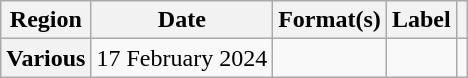<table class="wikitable plainrowheaders">
<tr>
<th scope="col">Region</th>
<th scope="col">Date</th>
<th scope="col">Format(s)</th>
<th scope="col">Label</th>
<th scope="col"></th>
</tr>
<tr>
<th scope="row">Various</th>
<td>17 February 2024</td>
<td></td>
<td></td>
<td></td>
</tr>
</table>
